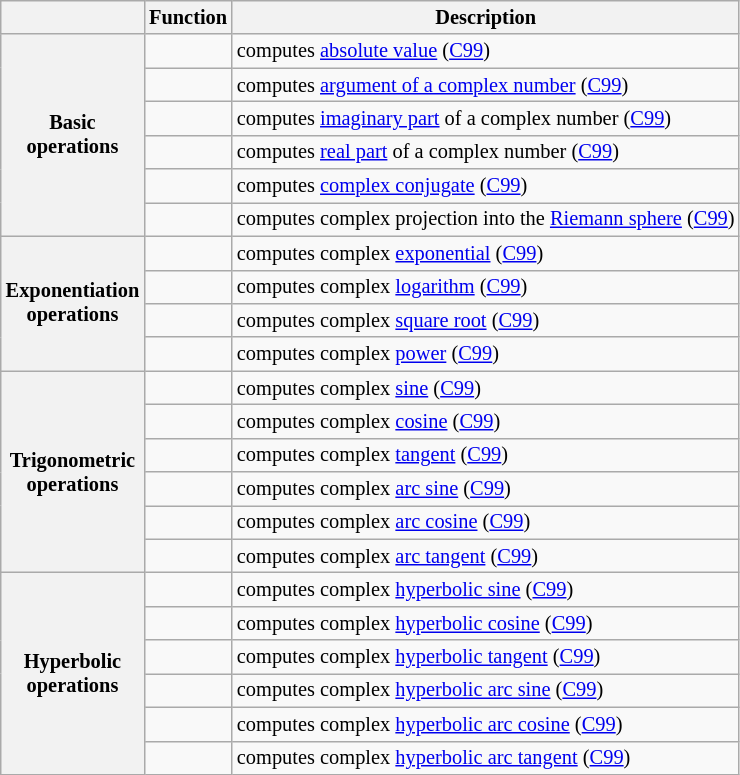<table class="wikitable" style="font-size:0.85em">
<tr>
<th></th>
<th>Function</th>
<th>Description</th>
</tr>
<tr>
<th rowspan=6>Basic<br>operations</th>
<td><code></code></td>
<td>computes <a href='#'>absolute value</a> (<a href='#'>C99</a>)</td>
</tr>
<tr>
<td><code></code></td>
<td>computes <a href='#'>argument of a complex number</a> (<a href='#'>C99</a>)</td>
</tr>
<tr>
<td><code></code></td>
<td>computes <a href='#'>imaginary part</a> of a complex number (<a href='#'>C99</a>)</td>
</tr>
<tr>
<td><code></code></td>
<td>computes <a href='#'>real part</a> of a complex number (<a href='#'>C99</a>)</td>
</tr>
<tr>
<td></td>
<td>computes <a href='#'>complex conjugate</a> (<a href='#'>C99</a>)</td>
</tr>
<tr>
<td><code></code></td>
<td>computes complex projection into the <a href='#'>Riemann sphere</a> (<a href='#'>C99</a>)</td>
</tr>
<tr>
<th rowspan=4>Exponentiation<br>operations</th>
<td><code></code></td>
<td>computes complex <a href='#'>exponential</a> (<a href='#'>C99</a>)</td>
</tr>
<tr>
<td><code></code></td>
<td>computes complex <a href='#'>logarithm</a> (<a href='#'>C99</a>)</td>
</tr>
<tr>
<td><code></code></td>
<td>computes complex <a href='#'>square root</a> (<a href='#'>C99</a>)</td>
</tr>
<tr>
<td><code></code></td>
<td>computes complex <a href='#'>power</a> (<a href='#'>C99</a>)</td>
</tr>
<tr>
<th rowspan=6>Trigonometric<br>operations</th>
<td><code></code></td>
<td>computes complex <a href='#'>sine</a> (<a href='#'>C99</a>)</td>
</tr>
<tr>
<td><code></code></td>
<td>computes complex <a href='#'>cosine</a> (<a href='#'>C99</a>)</td>
</tr>
<tr>
<td><code></code></td>
<td>computes complex <a href='#'>tangent</a> (<a href='#'>C99</a>)</td>
</tr>
<tr>
<td><code></code></td>
<td>computes complex <a href='#'>arc sine</a> (<a href='#'>C99</a>)</td>
</tr>
<tr>
<td><code></code></td>
<td>computes complex <a href='#'>arc cosine</a> (<a href='#'>C99</a>)</td>
</tr>
<tr>
<td><code></code></td>
<td>computes complex <a href='#'>arc tangent</a> (<a href='#'>C99</a>)</td>
</tr>
<tr>
<th rowspan=6>Hyperbolic<br>operations</th>
<td><code></code></td>
<td>computes complex <a href='#'>hyperbolic sine</a> (<a href='#'>C99</a>)</td>
</tr>
<tr>
<td><code></code></td>
<td>computes complex <a href='#'>hyperbolic cosine</a> (<a href='#'>C99</a>)</td>
</tr>
<tr>
<td><code></code></td>
<td>computes complex <a href='#'>hyperbolic tangent</a> (<a href='#'>C99</a>)</td>
</tr>
<tr>
<td><code></code></td>
<td>computes complex <a href='#'>hyperbolic arc sine</a> (<a href='#'>C99</a>)</td>
</tr>
<tr>
<td><code></code></td>
<td>computes complex <a href='#'>hyperbolic arc cosine</a> (<a href='#'>C99</a>)</td>
</tr>
<tr>
<td><code></code></td>
<td>computes complex <a href='#'>hyperbolic arc tangent</a> (<a href='#'>C99</a>)</td>
</tr>
</table>
